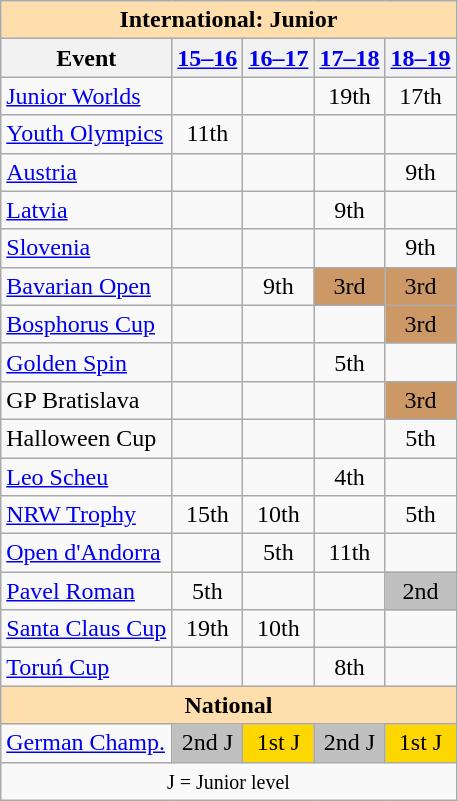<table class="wikitable" style="text-align:center">
<tr>
<th style="background-color: #ffdead; " colspan=5 align=center>International: Junior</th>
</tr>
<tr>
<th>Event</th>
<th><a href='#'>15–16</a></th>
<th><a href='#'>16–17</a></th>
<th><a href='#'>17–18</a></th>
<th><a href='#'>18–19</a></th>
</tr>
<tr>
<td align=left><a href='#'>Junior Worlds</a></td>
<td></td>
<td></td>
<td>19th</td>
<td>17th</td>
</tr>
<tr>
<td align=left><a href='#'>Youth Olympics</a></td>
<td>11th</td>
<td></td>
<td></td>
<td></td>
</tr>
<tr>
<td align=left> <a href='#'>Austria</a></td>
<td></td>
<td></td>
<td></td>
<td>9th</td>
</tr>
<tr>
<td align=left> <a href='#'>Latvia</a></td>
<td></td>
<td></td>
<td>9th</td>
<td></td>
</tr>
<tr>
<td align=left> <a href='#'>Slovenia</a></td>
<td></td>
<td></td>
<td></td>
<td>9th</td>
</tr>
<tr>
<td align=left><a href='#'>Bavarian Open</a></td>
<td></td>
<td>9th</td>
<td bgcolor=cc9966>3rd</td>
<td bgcolor=cc9966>3rd</td>
</tr>
<tr>
<td align=left><a href='#'>Bosphorus Cup</a></td>
<td></td>
<td></td>
<td></td>
<td bgcolor=cc9966>3rd</td>
</tr>
<tr>
<td align=left><a href='#'>Golden Spin</a></td>
<td></td>
<td></td>
<td>5th</td>
<td></td>
</tr>
<tr>
<td align=left>GP Bratislava</td>
<td></td>
<td></td>
<td></td>
<td bgcolor=cc9966>3rd</td>
</tr>
<tr>
<td align=left>Halloween Cup</td>
<td></td>
<td></td>
<td></td>
<td>5th</td>
</tr>
<tr>
<td align=left><a href='#'>Leo Scheu</a></td>
<td></td>
<td></td>
<td>4th</td>
<td></td>
</tr>
<tr>
<td align=left><a href='#'>NRW Trophy</a></td>
<td>15th</td>
<td>10th</td>
<td></td>
<td>5th</td>
</tr>
<tr>
<td align=left><a href='#'>Open d'Andorra</a></td>
<td></td>
<td>5th</td>
<td>11th</td>
<td></td>
</tr>
<tr>
<td align=left><a href='#'>Pavel Roman</a></td>
<td>5th</td>
<td></td>
<td></td>
<td bgcolor=silver>2nd</td>
</tr>
<tr>
<td align=left><a href='#'>Santa Claus Cup</a></td>
<td>19th</td>
<td>10th</td>
<td></td>
<td></td>
</tr>
<tr>
<td align=left><a href='#'>Toruń Cup</a></td>
<td></td>
<td></td>
<td>8th</td>
<td></td>
</tr>
<tr>
<th style="background-color: #ffdead; " colspan=5 align=center>National</th>
</tr>
<tr>
<td align=left><a href='#'>German Champ.</a></td>
<td bgcolor=silver>2nd J</td>
<td bgcolor=gold>1st J</td>
<td bgcolor=silver>2nd J</td>
<td bgcolor=gold>1st J</td>
</tr>
<tr>
<td colspan=5 align=center><small> J = Junior level </small></td>
</tr>
</table>
